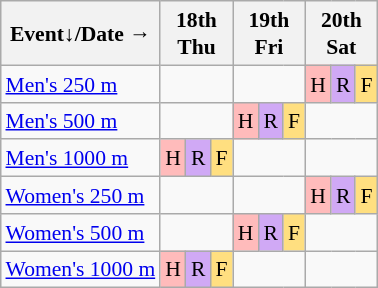<table class="wikitable" style="margin:0.5em auto; font-size:90%; line-height:1.25em; text-align:center;">
<tr>
<th>Event↓/Date →</th>
<th colspan=3>18th<br>Thu</th>
<th colspan=3>19th<br>Fri</th>
<th colspan=3>20th<br>Sat</th>
</tr>
<tr>
<td style="text-align:left;"><a href='#'>Men's 250 m</a></td>
<td colspan=3></td>
<td colspan=3></td>
<td style="background-color:#FFBBBB;">H</td>
<td style="background-color:#D0A9F5;">R</td>
<td style="background-color:#FFDF80;">F</td>
</tr>
<tr>
<td style="text-align:left;"><a href='#'>Men's 500 m</a></td>
<td colspan=3></td>
<td style="background-color:#FFBBBB;">H</td>
<td style="background-color:#D0A9F5;">R</td>
<td style="background-color:#FFDF80;">F</td>
<td colspan=3></td>
</tr>
<tr>
<td style="text-align:left;"><a href='#'>Men's 1000 m</a></td>
<td style="background-color:#FFBBBB;">H</td>
<td style="background-color:#D0A9F5;">R</td>
<td style="background-color:#FFDF80;">F</td>
<td colspan=3></td>
<td colspan=3></td>
</tr>
<tr>
<td style="text-align:left;"><a href='#'>Women's 250 m</a></td>
<td colspan=3></td>
<td colspan=3></td>
<td style="background-color:#FFBBBB;">H</td>
<td style="background-color:#D0A9F5;">R</td>
<td style="background-color:#FFDF80;">F</td>
</tr>
<tr>
<td style="text-align:left;"><a href='#'>Women's 500 m</a></td>
<td colspan=3></td>
<td style="background-color:#FFBBBB;">H</td>
<td style="background-color:#D0A9F5;">R</td>
<td style="background-color:#FFDF80;">F</td>
<td colspan=3></td>
</tr>
<tr>
<td style="text-align:left;"><a href='#'>Women's 1000 m</a></td>
<td style="background-color:#FFBBBB;">H</td>
<td style="background-color:#D0A9F5;">R</td>
<td style="background-color:#FFDF80;">F</td>
<td colspan=3></td>
<td colspan=3></td>
</tr>
</table>
